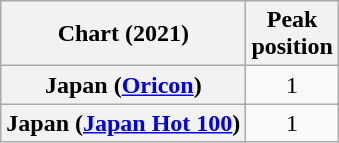<table class="wikitable plainrowheaders">
<tr>
<th scope="col">Chart (2021)</th>
<th scope="col">Peak<br>position</th>
</tr>
<tr>
<th scope="row">Japan (<a href='#'>Oricon</a>)</th>
<td align="center">1</td>
</tr>
<tr>
<th scope="row">Japan (<a href='#'>Japan Hot 100</a>)</th>
<td align="center">1</td>
</tr>
</table>
